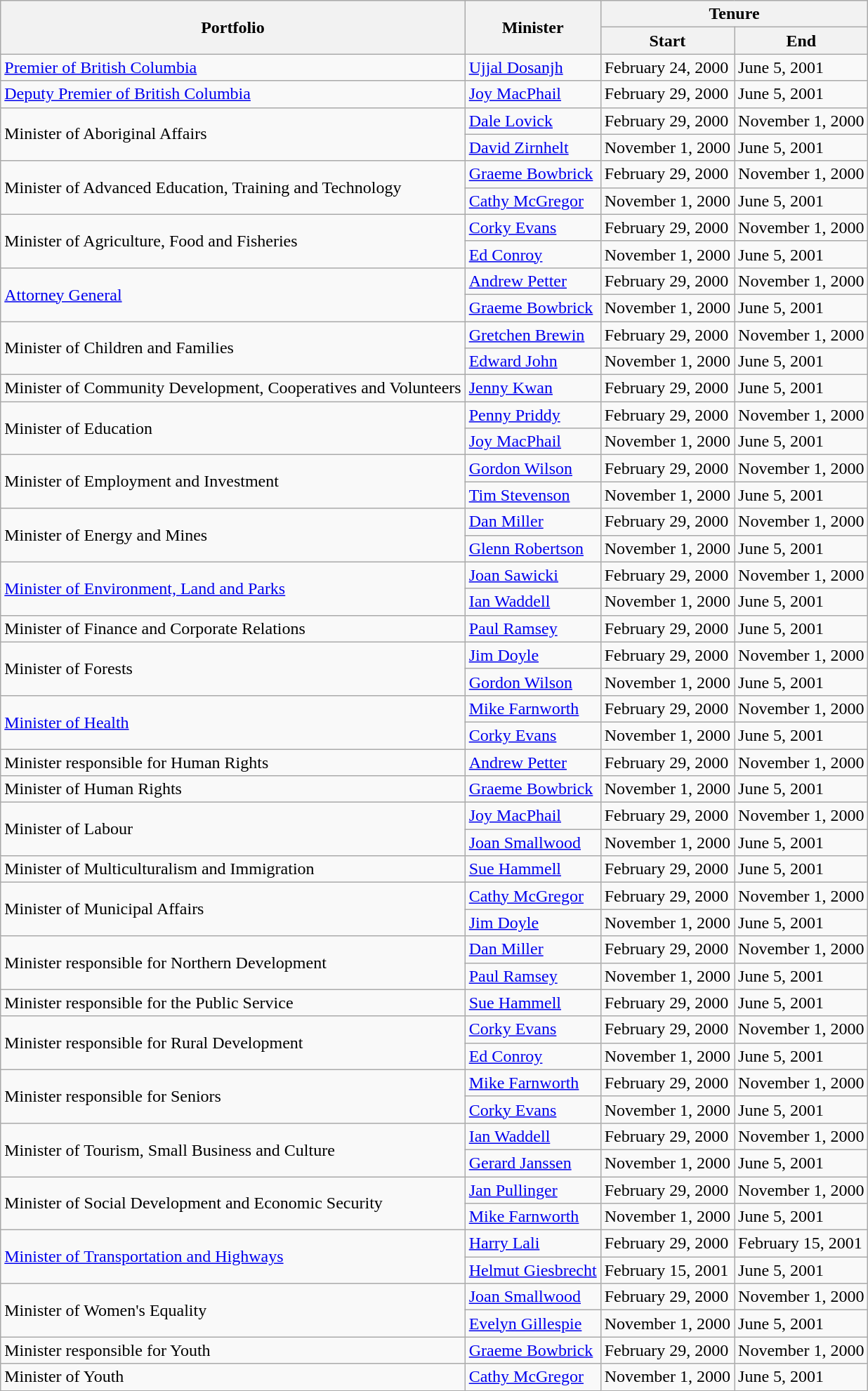<table class="wikitable">
<tr>
<th colspan="1" rowspan="2">Portfolio</th>
<th rowspan="2">Minister</th>
<th colspan="2">Tenure</th>
</tr>
<tr>
<th>Start</th>
<th>End</th>
</tr>
<tr>
<td><a href='#'>Premier of British Columbia</a></td>
<td><a href='#'>Ujjal Dosanjh</a></td>
<td>February 24, 2000</td>
<td>June 5, 2001</td>
</tr>
<tr>
<td><a href='#'>Deputy Premier of British Columbia</a></td>
<td><a href='#'>Joy MacPhail</a></td>
<td>February 29, 2000</td>
<td>June 5, 2001</td>
</tr>
<tr>
<td rowspan="2">Minister of Aboriginal Affairs</td>
<td><a href='#'>Dale Lovick</a></td>
<td>February 29, 2000</td>
<td>November 1, 2000</td>
</tr>
<tr>
<td><a href='#'>David Zirnhelt</a></td>
<td>November 1, 2000</td>
<td>June 5, 2001</td>
</tr>
<tr>
<td rowspan="2">Minister of Advanced Education, Training and Technology</td>
<td><a href='#'>Graeme Bowbrick</a></td>
<td>February 29, 2000</td>
<td>November 1, 2000</td>
</tr>
<tr>
<td><a href='#'>Cathy McGregor</a></td>
<td>November 1, 2000</td>
<td>June 5, 2001</td>
</tr>
<tr>
<td rowspan="2">Minister of Agriculture, Food and Fisheries</td>
<td><a href='#'>Corky Evans</a></td>
<td>February 29, 2000</td>
<td>November 1, 2000</td>
</tr>
<tr>
<td><a href='#'>Ed Conroy</a></td>
<td>November 1, 2000</td>
<td>June 5, 2001</td>
</tr>
<tr>
<td rowspan="2"><a href='#'>Attorney General</a></td>
<td><a href='#'>Andrew Petter</a></td>
<td>February 29, 2000</td>
<td>November 1, 2000</td>
</tr>
<tr>
<td><a href='#'>Graeme Bowbrick</a></td>
<td>November 1, 2000</td>
<td>June 5, 2001</td>
</tr>
<tr>
<td rowspan="2">Minister of Children and Families</td>
<td><a href='#'>Gretchen Brewin</a></td>
<td>February 29, 2000</td>
<td>November 1, 2000</td>
</tr>
<tr>
<td><a href='#'>Edward John</a></td>
<td>November 1, 2000</td>
<td>June 5, 2001</td>
</tr>
<tr>
<td>Minister of Community Development, Cooperatives and Volunteers</td>
<td><a href='#'>Jenny Kwan</a></td>
<td>February 29, 2000</td>
<td>June 5, 2001</td>
</tr>
<tr>
<td rowspan="2">Minister of Education</td>
<td><a href='#'>Penny Priddy</a></td>
<td>February 29, 2000</td>
<td>November 1, 2000</td>
</tr>
<tr>
<td><a href='#'>Joy MacPhail</a></td>
<td>November 1, 2000</td>
<td>June 5, 2001</td>
</tr>
<tr>
<td rowspan="2">Minister of Employment and Investment</td>
<td><a href='#'>Gordon Wilson</a></td>
<td>February 29, 2000</td>
<td>November 1, 2000</td>
</tr>
<tr>
<td><a href='#'>Tim Stevenson</a></td>
<td>November 1, 2000</td>
<td>June 5, 2001</td>
</tr>
<tr>
<td rowspan="2">Minister of Energy and Mines</td>
<td><a href='#'>Dan Miller</a></td>
<td>February 29, 2000</td>
<td>November 1, 2000</td>
</tr>
<tr>
<td><a href='#'>Glenn Robertson</a></td>
<td>November 1, 2000</td>
<td>June 5, 2001</td>
</tr>
<tr>
<td rowspan="2"><a href='#'>Minister of Environment, Land and Parks</a></td>
<td><a href='#'>Joan Sawicki</a></td>
<td>February 29, 2000</td>
<td>November 1, 2000</td>
</tr>
<tr>
<td><a href='#'>Ian Waddell</a></td>
<td>November 1, 2000</td>
<td>June 5, 2001</td>
</tr>
<tr>
<td>Minister of Finance and Corporate Relations</td>
<td><a href='#'>Paul Ramsey</a></td>
<td>February 29, 2000</td>
<td>June 5, 2001</td>
</tr>
<tr>
<td rowspan="2">Minister of Forests</td>
<td><a href='#'>Jim Doyle</a></td>
<td>February 29, 2000</td>
<td>November 1, 2000</td>
</tr>
<tr>
<td><a href='#'>Gordon Wilson</a></td>
<td>November 1, 2000</td>
<td>June 5, 2001</td>
</tr>
<tr>
<td rowspan="2"><a href='#'>Minister of Health</a></td>
<td><a href='#'>Mike Farnworth</a></td>
<td>February 29, 2000</td>
<td>November 1, 2000</td>
</tr>
<tr>
<td><a href='#'>Corky Evans</a></td>
<td>November 1, 2000</td>
<td>June 5, 2001</td>
</tr>
<tr>
<td>Minister responsible for Human Rights</td>
<td><a href='#'>Andrew Petter</a></td>
<td>February 29, 2000</td>
<td>November 1, 2000</td>
</tr>
<tr>
<td>Minister of Human Rights</td>
<td><a href='#'>Graeme Bowbrick</a></td>
<td>November 1, 2000</td>
<td>June 5, 2001</td>
</tr>
<tr>
<td rowspan="2">Minister of Labour</td>
<td><a href='#'>Joy MacPhail</a></td>
<td>February 29, 2000</td>
<td>November 1, 2000</td>
</tr>
<tr>
<td><a href='#'>Joan Smallwood</a></td>
<td>November 1, 2000</td>
<td>June 5, 2001</td>
</tr>
<tr>
<td>Minister of Multiculturalism and Immigration</td>
<td><a href='#'>Sue Hammell</a></td>
<td>February 29, 2000</td>
<td>June 5, 2001</td>
</tr>
<tr>
<td rowspan="2">Minister of Municipal Affairs</td>
<td><a href='#'>Cathy McGregor</a></td>
<td>February 29, 2000</td>
<td>November 1, 2000</td>
</tr>
<tr>
<td><a href='#'>Jim Doyle</a></td>
<td>November 1, 2000</td>
<td>June 5, 2001</td>
</tr>
<tr>
<td rowspan="2">Minister responsible for Northern Development</td>
<td><a href='#'>Dan Miller</a></td>
<td>February 29, 2000</td>
<td>November 1, 2000</td>
</tr>
<tr>
<td><a href='#'>Paul Ramsey</a></td>
<td>November 1, 2000</td>
<td>June 5, 2001</td>
</tr>
<tr>
<td>Minister responsible for the Public Service</td>
<td><a href='#'>Sue Hammell</a></td>
<td>February 29, 2000</td>
<td>June 5, 2001</td>
</tr>
<tr>
<td rowspan="2">Minister responsible for Rural Development</td>
<td><a href='#'>Corky Evans</a></td>
<td>February 29, 2000</td>
<td>November 1, 2000</td>
</tr>
<tr>
<td><a href='#'>Ed Conroy</a></td>
<td>November 1, 2000</td>
<td>June 5, 2001</td>
</tr>
<tr>
<td rowspan="2">Minister responsible for Seniors</td>
<td><a href='#'>Mike Farnworth</a></td>
<td>February 29, 2000</td>
<td>November 1, 2000</td>
</tr>
<tr>
<td><a href='#'>Corky Evans</a></td>
<td>November 1, 2000</td>
<td>June 5, 2001</td>
</tr>
<tr>
<td rowspan="2">Minister of Tourism, Small Business and Culture</td>
<td><a href='#'>Ian Waddell</a></td>
<td>February 29, 2000</td>
<td>November 1, 2000</td>
</tr>
<tr>
<td><a href='#'>Gerard Janssen</a></td>
<td>November 1, 2000</td>
<td>June 5, 2001</td>
</tr>
<tr>
<td rowspan="2">Minister of Social Development and Economic Security</td>
<td><a href='#'>Jan Pullinger</a></td>
<td>February 29, 2000</td>
<td>November 1, 2000</td>
</tr>
<tr>
<td><a href='#'>Mike Farnworth</a></td>
<td>November 1, 2000</td>
<td>June 5, 2001</td>
</tr>
<tr>
<td rowspan="2"><a href='#'>Minister of Transportation and Highways</a></td>
<td><a href='#'>Harry Lali</a></td>
<td>February 29, 2000</td>
<td>February 15, 2001</td>
</tr>
<tr>
<td><a href='#'>Helmut Giesbrecht</a></td>
<td>February 15, 2001</td>
<td>June 5, 2001</td>
</tr>
<tr>
<td rowspan="2">Minister of Women's Equality</td>
<td><a href='#'>Joan Smallwood</a></td>
<td>February 29, 2000</td>
<td>November 1, 2000</td>
</tr>
<tr>
<td><a href='#'>Evelyn Gillespie</a></td>
<td>November 1, 2000</td>
<td>June 5, 2001</td>
</tr>
<tr>
<td>Minister responsible for Youth</td>
<td><a href='#'>Graeme Bowbrick</a></td>
<td>February 29, 2000</td>
<td>November 1, 2000</td>
</tr>
<tr>
<td>Minister of Youth</td>
<td><a href='#'>Cathy McGregor</a></td>
<td>November 1, 2000</td>
<td>June 5, 2001</td>
</tr>
</table>
